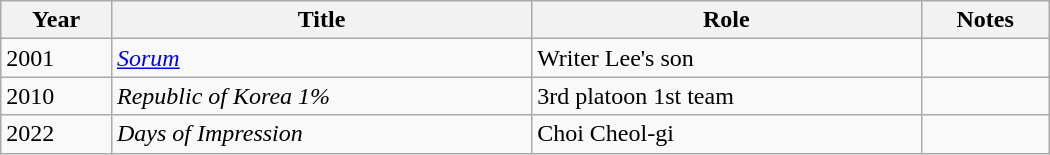<table class="wikitable" style="width:700px">
<tr>
<th>Year</th>
<th>Title</th>
<th>Role</th>
<th>Notes</th>
</tr>
<tr>
<td>2001</td>
<td><em><a href='#'>Sorum</a></em></td>
<td>Writer Lee's son</td>
<td></td>
</tr>
<tr>
<td>2010</td>
<td><em>Republic of Korea 1%</em></td>
<td>3rd platoon 1st team</td>
<td></td>
</tr>
<tr>
<td>2022</td>
<td><em>Days of Impression</em></td>
<td>Choi Cheol-gi</td>
<td></td>
</tr>
</table>
